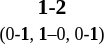<table style="width:100%;" cellspacing="1">
<tr>
<th width=25%></th>
<th width=10%></th>
<th width=25%></th>
</tr>
<tr style=font-size:90%>
<td align=right></td>
<td align=center><strong> 1-2 </strong><br><small>(0-<strong>1</strong>, <strong>1</strong>–0, 0-<strong>1</strong>)</small></td>
<td><strong> </strong></td>
</tr>
</table>
